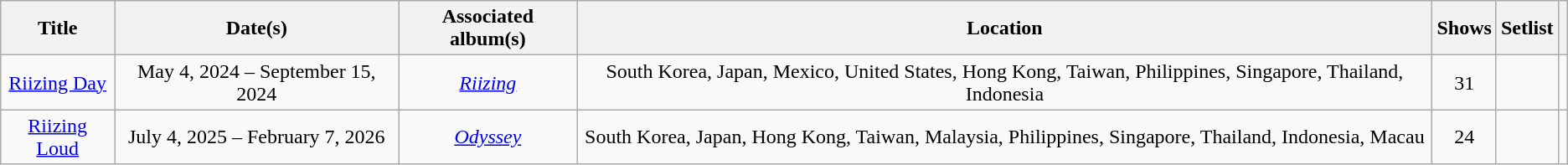<table class="wikitable plainrowheaders" style="text-align:center">
<tr>
<th scope="col">Title</th>
<th scope="col">Date(s)</th>
<th scope="col">Associated album(s)</th>
<th scope="col">Location</th>
<th scope="col">Shows</th>
<th scope="col">Setlist</th>
<th scope="col" class="unsortable"></th>
</tr>
<tr>
<td scope="row"><a href='#'>Riizing Day</a></td>
<td>May 4, 2024 – September 15, 2024</td>
<td><em><a href='#'>Riizing</a></em></td>
<td>South Korea, Japan, Mexico, United States, Hong Kong, Taiwan, Philippines, Singapore, Thailand, Indonesia</td>
<td>31</td>
<td></td>
<td></td>
</tr>
<tr>
<td><a href='#'>Riizing Loud</a></td>
<td>July 4, 2025 – February 7, 2026</td>
<td><em><a href='#'>Odyssey</a></em></td>
<td>South Korea, Japan, Hong Kong, Taiwan, Malaysia, Philippines, Singapore, Thailand, Indonesia, Macau</td>
<td>24</td>
<td></td>
<td></td>
</tr>
</table>
